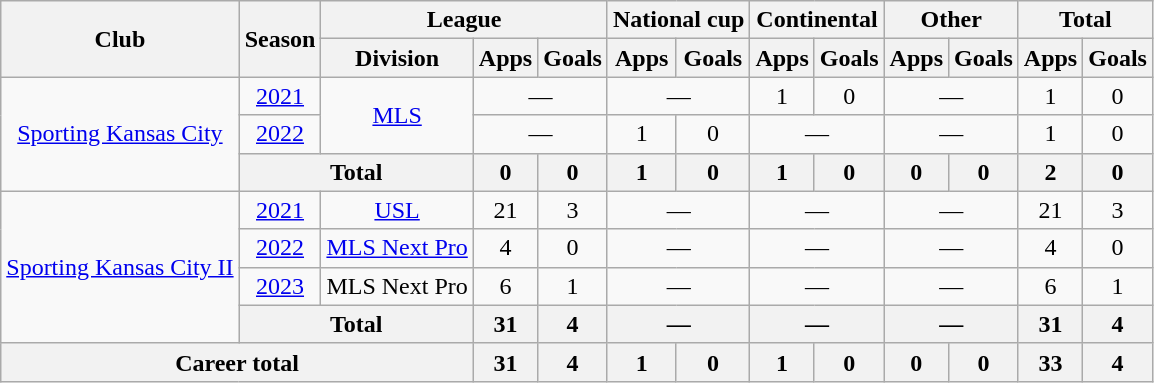<table class="wikitable" style="text-align:center">
<tr>
<th rowspan="2">Club</th>
<th rowspan="2">Season</th>
<th colspan="3">League</th>
<th colspan="2">National cup</th>
<th colspan="2">Continental</th>
<th colspan="2">Other</th>
<th colspan="2">Total</th>
</tr>
<tr>
<th>Division</th>
<th>Apps</th>
<th>Goals</th>
<th>Apps</th>
<th>Goals</th>
<th>Apps</th>
<th>Goals</th>
<th>Apps</th>
<th>Goals</th>
<th>Apps</th>
<th>Goals</th>
</tr>
<tr>
<td rowspan="3"><a href='#'>Sporting Kansas City</a></td>
<td><a href='#'>2021</a></td>
<td rowspan="2"><a href='#'>MLS</a></td>
<td colspan=2>—</td>
<td colspan=2>—</td>
<td>1</td>
<td>0</td>
<td colspan=2>—</td>
<td>1</td>
<td>0</td>
</tr>
<tr>
<td><a href='#'>2022</a></td>
<td colspan=2>—</td>
<td>1</td>
<td>0</td>
<td colspan=2>—</td>
<td colspan=2>—</td>
<td>1</td>
<td>0</td>
</tr>
<tr>
<th colspan="2">Total</th>
<th>0</th>
<th>0</th>
<th>1</th>
<th>0</th>
<th>1</th>
<th>0</th>
<th>0</th>
<th>0</th>
<th>2</th>
<th>0</th>
</tr>
<tr>
<td rowspan="4"><a href='#'>Sporting Kansas City II</a></td>
<td><a href='#'>2021</a></td>
<td><a href='#'>USL</a></td>
<td>21</td>
<td>3</td>
<td colspan=2>—</td>
<td colspan=2>—</td>
<td colspan=2>—</td>
<td>21</td>
<td>3</td>
</tr>
<tr>
<td><a href='#'>2022</a></td>
<td><a href='#'>MLS Next Pro</a></td>
<td>4</td>
<td>0</td>
<td colspan=2>—</td>
<td colspan=2>—</td>
<td colspan=2>—</td>
<td>4</td>
<td>0</td>
</tr>
<tr>
<td><a href='#'>2023</a></td>
<td>MLS Next Pro</td>
<td>6</td>
<td>1</td>
<td colspan=2>—</td>
<td colspan=2>—</td>
<td colspan=2>—</td>
<td>6</td>
<td>1</td>
</tr>
<tr>
<th colspan="2">Total</th>
<th>31</th>
<th>4</th>
<th colspan=2>—</th>
<th colspan=2>—</th>
<th colspan=2>—</th>
<th>31</th>
<th>4</th>
</tr>
<tr>
<th colspan=3>Career total</th>
<th>31</th>
<th>4</th>
<th>1</th>
<th>0</th>
<th>1</th>
<th>0</th>
<th>0</th>
<th>0</th>
<th>33</th>
<th>4</th>
</tr>
</table>
